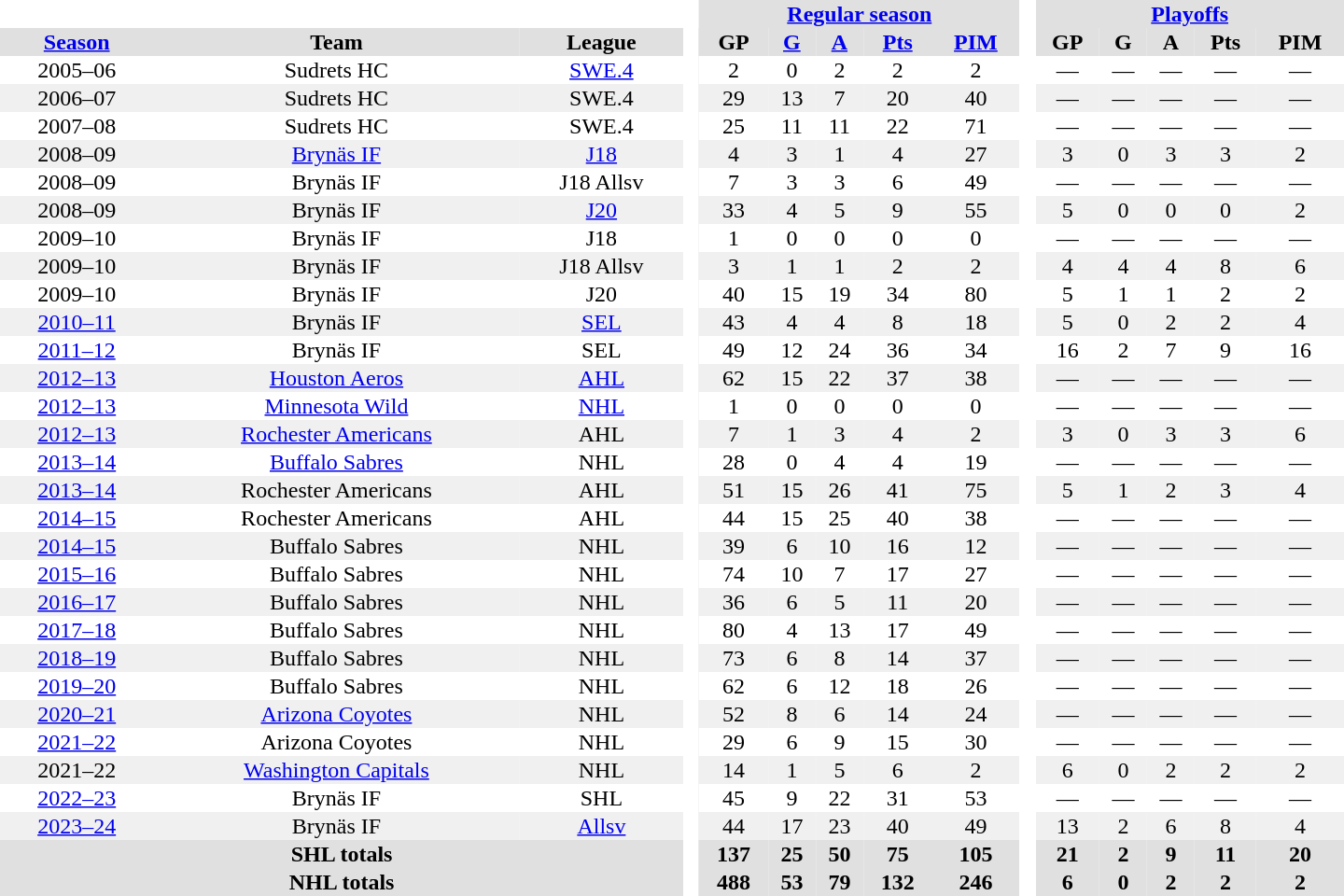<table border="0" cellpadding="1" cellspacing="0" style="text-align:center; width:60em">
<tr bgcolor="#e0e0e0">
<th colspan="3" bgcolor="#ffffff"> </th>
<th rowspan="99" bgcolor="#ffffff"> </th>
<th colspan="5"><a href='#'>Regular season</a></th>
<th rowspan="99" bgcolor="#ffffff"> </th>
<th colspan="5"><a href='#'>Playoffs</a></th>
</tr>
<tr bgcolor="#e0e0e0">
<th><a href='#'>Season</a></th>
<th>Team</th>
<th>League</th>
<th>GP</th>
<th><a href='#'>G</a></th>
<th><a href='#'>A</a></th>
<th><a href='#'>Pts</a></th>
<th><a href='#'>PIM</a></th>
<th>GP</th>
<th>G</th>
<th>A</th>
<th>Pts</th>
<th>PIM</th>
</tr>
<tr>
<td>2005–06</td>
<td>Sudrets HC</td>
<td><a href='#'>SWE.4</a></td>
<td>2</td>
<td>0</td>
<td>2</td>
<td>2</td>
<td>2</td>
<td>—</td>
<td>—</td>
<td>—</td>
<td>—</td>
<td>—</td>
</tr>
<tr bgcolor="#f0f0f0">
<td>2006–07</td>
<td>Sudrets HC</td>
<td>SWE.4</td>
<td>29</td>
<td>13</td>
<td>7</td>
<td>20</td>
<td>40</td>
<td>—</td>
<td>—</td>
<td>—</td>
<td>—</td>
<td>—</td>
</tr>
<tr>
<td>2007–08</td>
<td>Sudrets HC</td>
<td>SWE.4</td>
<td>25</td>
<td>11</td>
<td>11</td>
<td>22</td>
<td>71</td>
<td>—</td>
<td>—</td>
<td>—</td>
<td>—</td>
<td>—</td>
</tr>
<tr bgcolor="#f0f0f0">
<td>2008–09</td>
<td><a href='#'>Brynäs IF</a></td>
<td><a href='#'>J18</a></td>
<td>4</td>
<td>3</td>
<td>1</td>
<td>4</td>
<td>27</td>
<td>3</td>
<td>0</td>
<td>3</td>
<td>3</td>
<td>2</td>
</tr>
<tr>
<td>2008–09</td>
<td>Brynäs IF</td>
<td>J18 Allsv</td>
<td>7</td>
<td>3</td>
<td>3</td>
<td>6</td>
<td>49</td>
<td>—</td>
<td>—</td>
<td>—</td>
<td>—</td>
<td>—</td>
</tr>
<tr bgcolor="#f0f0f0">
<td>2008–09</td>
<td>Brynäs IF</td>
<td><a href='#'>J20</a></td>
<td>33</td>
<td>4</td>
<td>5</td>
<td>9</td>
<td>55</td>
<td>5</td>
<td>0</td>
<td>0</td>
<td>0</td>
<td>2</td>
</tr>
<tr>
<td>2009–10</td>
<td>Brynäs IF</td>
<td>J18</td>
<td>1</td>
<td>0</td>
<td>0</td>
<td>0</td>
<td>0</td>
<td>—</td>
<td>—</td>
<td>—</td>
<td>—</td>
<td>—</td>
</tr>
<tr bgcolor="#f0f0f0">
<td>2009–10</td>
<td>Brynäs IF</td>
<td>J18 Allsv</td>
<td>3</td>
<td>1</td>
<td>1</td>
<td>2</td>
<td>2</td>
<td>4</td>
<td>4</td>
<td>4</td>
<td>8</td>
<td>6</td>
</tr>
<tr>
<td>2009–10</td>
<td>Brynäs IF</td>
<td>J20</td>
<td>40</td>
<td>15</td>
<td>19</td>
<td>34</td>
<td>80</td>
<td>5</td>
<td>1</td>
<td>1</td>
<td>2</td>
<td>2</td>
</tr>
<tr bgcolor="#f0f0f0">
<td><a href='#'>2010–11</a></td>
<td>Brynäs IF</td>
<td><a href='#'>SEL</a></td>
<td>43</td>
<td>4</td>
<td>4</td>
<td>8</td>
<td>18</td>
<td>5</td>
<td>0</td>
<td>2</td>
<td>2</td>
<td>4</td>
</tr>
<tr>
<td><a href='#'>2011–12</a></td>
<td>Brynäs IF</td>
<td>SEL</td>
<td>49</td>
<td>12</td>
<td>24</td>
<td>36</td>
<td>34</td>
<td>16</td>
<td>2</td>
<td>7</td>
<td>9</td>
<td>16</td>
</tr>
<tr bgcolor="#f0f0f0">
<td><a href='#'>2012–13</a></td>
<td><a href='#'>Houston Aeros</a></td>
<td><a href='#'>AHL</a></td>
<td>62</td>
<td>15</td>
<td>22</td>
<td>37</td>
<td>38</td>
<td>—</td>
<td>—</td>
<td>—</td>
<td>—</td>
<td>—</td>
</tr>
<tr>
<td><a href='#'>2012–13</a></td>
<td><a href='#'>Minnesota Wild</a></td>
<td><a href='#'>NHL</a></td>
<td>1</td>
<td>0</td>
<td>0</td>
<td>0</td>
<td>0</td>
<td>—</td>
<td>—</td>
<td>—</td>
<td>—</td>
<td>—</td>
</tr>
<tr bgcolor="#f0f0f0">
<td><a href='#'>2012–13</a></td>
<td><a href='#'>Rochester Americans</a></td>
<td>AHL</td>
<td>7</td>
<td>1</td>
<td>3</td>
<td>4</td>
<td>2</td>
<td>3</td>
<td>0</td>
<td>3</td>
<td>3</td>
<td>6</td>
</tr>
<tr>
<td><a href='#'>2013–14</a></td>
<td><a href='#'>Buffalo Sabres</a></td>
<td>NHL</td>
<td>28</td>
<td>0</td>
<td>4</td>
<td>4</td>
<td>19</td>
<td>—</td>
<td>—</td>
<td>—</td>
<td>—</td>
<td>—</td>
</tr>
<tr bgcolor="#f0f0f0">
<td><a href='#'>2013–14</a></td>
<td>Rochester Americans</td>
<td>AHL</td>
<td>51</td>
<td>15</td>
<td>26</td>
<td>41</td>
<td>75</td>
<td>5</td>
<td>1</td>
<td>2</td>
<td>3</td>
<td>4</td>
</tr>
<tr>
<td><a href='#'>2014–15</a></td>
<td>Rochester Americans</td>
<td>AHL</td>
<td>44</td>
<td>15</td>
<td>25</td>
<td>40</td>
<td>38</td>
<td>—</td>
<td>—</td>
<td>—</td>
<td>—</td>
<td>—</td>
</tr>
<tr bgcolor="#f0f0f0">
<td><a href='#'>2014–15</a></td>
<td>Buffalo Sabres</td>
<td>NHL</td>
<td>39</td>
<td>6</td>
<td>10</td>
<td>16</td>
<td>12</td>
<td>—</td>
<td>—</td>
<td>—</td>
<td>—</td>
<td>—</td>
</tr>
<tr>
<td><a href='#'>2015–16</a></td>
<td>Buffalo Sabres</td>
<td>NHL</td>
<td>74</td>
<td>10</td>
<td>7</td>
<td>17</td>
<td>27</td>
<td>—</td>
<td>—</td>
<td>—</td>
<td>—</td>
<td>—</td>
</tr>
<tr bgcolor="#f0f0f0">
<td><a href='#'>2016–17</a></td>
<td>Buffalo Sabres</td>
<td>NHL</td>
<td>36</td>
<td>6</td>
<td>5</td>
<td>11</td>
<td>20</td>
<td>—</td>
<td>—</td>
<td>—</td>
<td>—</td>
<td>—</td>
</tr>
<tr>
<td><a href='#'>2017–18</a></td>
<td>Buffalo Sabres</td>
<td>NHL</td>
<td>80</td>
<td>4</td>
<td>13</td>
<td>17</td>
<td>49</td>
<td>—</td>
<td>—</td>
<td>—</td>
<td>—</td>
<td>—</td>
</tr>
<tr bgcolor="#f0f0f0">
<td><a href='#'>2018–19</a></td>
<td>Buffalo Sabres</td>
<td>NHL</td>
<td>73</td>
<td>6</td>
<td>8</td>
<td>14</td>
<td>37</td>
<td>—</td>
<td>—</td>
<td>—</td>
<td>—</td>
<td>—</td>
</tr>
<tr>
<td><a href='#'>2019–20</a></td>
<td>Buffalo Sabres</td>
<td>NHL</td>
<td>62</td>
<td>6</td>
<td>12</td>
<td>18</td>
<td>26</td>
<td>—</td>
<td>—</td>
<td>—</td>
<td>—</td>
<td>—</td>
</tr>
<tr bgcolor="#f0f0f0">
<td><a href='#'>2020–21</a></td>
<td><a href='#'>Arizona Coyotes</a></td>
<td>NHL</td>
<td>52</td>
<td>8</td>
<td>6</td>
<td>14</td>
<td>24</td>
<td>—</td>
<td>—</td>
<td>—</td>
<td>—</td>
<td>—</td>
</tr>
<tr>
<td><a href='#'>2021–22</a></td>
<td>Arizona Coyotes</td>
<td>NHL</td>
<td>29</td>
<td>6</td>
<td>9</td>
<td>15</td>
<td>30</td>
<td>—</td>
<td>—</td>
<td>—</td>
<td>—</td>
<td>—</td>
</tr>
<tr bgcolor="#f0f0f0">
<td>2021–22</td>
<td><a href='#'>Washington Capitals</a></td>
<td>NHL</td>
<td>14</td>
<td>1</td>
<td>5</td>
<td>6</td>
<td>2</td>
<td>6</td>
<td>0</td>
<td>2</td>
<td>2</td>
<td>2</td>
</tr>
<tr>
<td><a href='#'>2022–23</a></td>
<td>Brynäs IF</td>
<td>SHL</td>
<td>45</td>
<td>9</td>
<td>22</td>
<td>31</td>
<td>53</td>
<td>—</td>
<td>—</td>
<td>—</td>
<td>—</td>
<td>—</td>
</tr>
<tr bgcolor="#f0f0f0">
<td><a href='#'>2023–24</a></td>
<td>Brynäs IF</td>
<td><a href='#'>Allsv</a></td>
<td>44</td>
<td>17</td>
<td>23</td>
<td>40</td>
<td>49</td>
<td>13</td>
<td>2</td>
<td>6</td>
<td>8</td>
<td>4</td>
</tr>
<tr bgcolor="#e0e0e0">
<th colspan="3">SHL totals</th>
<th>137</th>
<th>25</th>
<th>50</th>
<th>75</th>
<th>105</th>
<th>21</th>
<th>2</th>
<th>9</th>
<th>11</th>
<th>20</th>
</tr>
<tr bgcolor="#e0e0e0">
<th colspan="3">NHL totals</th>
<th>488</th>
<th>53</th>
<th>79</th>
<th>132</th>
<th>246</th>
<th>6</th>
<th>0</th>
<th>2</th>
<th>2</th>
<th>2</th>
</tr>
</table>
